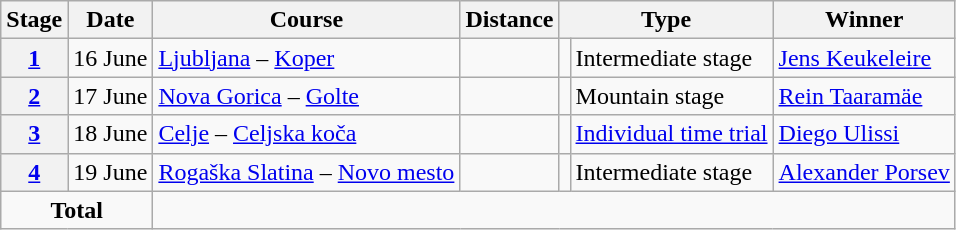<table class="wikitable">
<tr>
<th>Stage</th>
<th>Date</th>
<th>Course</th>
<th>Distance</th>
<th colspan="2">Type</th>
<th>Winner</th>
</tr>
<tr>
<th style="text-align:center"><a href='#'>1</a></th>
<td align=right>16 June</td>
<td><a href='#'>Ljubljana</a> – <a href='#'>Koper</a></td>
<td style="text-align:right;"></td>
<td></td>
<td>Intermediate stage</td>
<td> <a href='#'>Jens Keukeleire</a></td>
</tr>
<tr>
<th style="text-align:center"><a href='#'>2</a></th>
<td align=right>17 June</td>
<td><a href='#'>Nova Gorica</a> – <a href='#'>Golte</a></td>
<td style="text-align:right;"></td>
<td></td>
<td>Mountain stage</td>
<td> <a href='#'>Rein Taaramäe</a></td>
</tr>
<tr>
<th style="text-align:center"><a href='#'>3</a></th>
<td align=right>18 June</td>
<td><a href='#'>Celje</a> – <a href='#'>Celjska koča</a></td>
<td style="text-align:right;"></td>
<td></td>
<td><a href='#'>Individual time trial</a></td>
<td> <a href='#'>Diego Ulissi</a></td>
</tr>
<tr>
<th style="text-align:center"><a href='#'>4</a></th>
<td align=right>19 June</td>
<td><a href='#'>Rogaška Slatina</a> – <a href='#'>Novo mesto</a></td>
<td style="text-align:right;"></td>
<td></td>
<td>Intermediate stage</td>
<td> <a href='#'>Alexander Porsev</a></td>
</tr>
<tr>
<td colspan="2" style="text-align:center;"><strong>Total</strong></td>
<td colspan="6" style="text-align:center;"></td>
</tr>
</table>
